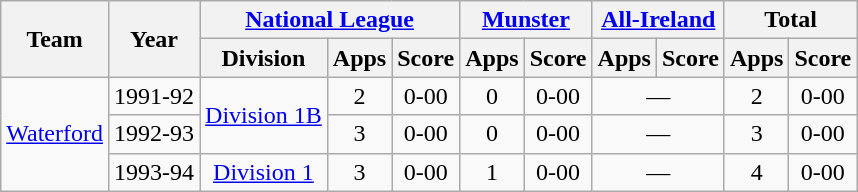<table class="wikitable" style="text-align:center">
<tr>
<th rowspan="2">Team</th>
<th rowspan="2">Year</th>
<th colspan="3"><a href='#'>National League</a></th>
<th colspan="2"><a href='#'>Munster</a></th>
<th colspan="2"><a href='#'>All-Ireland</a></th>
<th colspan="2">Total</th>
</tr>
<tr>
<th>Division</th>
<th>Apps</th>
<th>Score</th>
<th>Apps</th>
<th>Score</th>
<th>Apps</th>
<th>Score</th>
<th>Apps</th>
<th>Score</th>
</tr>
<tr>
<td rowspan="3"><a href='#'>Waterford</a></td>
<td>1991-92</td>
<td rowspan="2"><a href='#'>Division 1B</a></td>
<td>2</td>
<td>0-00</td>
<td>0</td>
<td>0-00</td>
<td colspan=2>—</td>
<td>2</td>
<td>0-00</td>
</tr>
<tr>
<td>1992-93</td>
<td>3</td>
<td>0-00</td>
<td>0</td>
<td>0-00</td>
<td colspan=2>—</td>
<td>3</td>
<td>0-00</td>
</tr>
<tr>
<td>1993-94</td>
<td rowspan="1"><a href='#'>Division 1</a></td>
<td>3</td>
<td>0-00</td>
<td>1</td>
<td>0-00</td>
<td colspan=2>—</td>
<td>4</td>
<td>0-00</td>
</tr>
</table>
